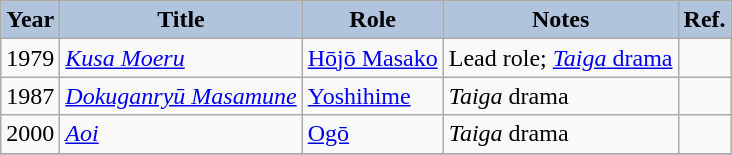<table class="wikitable">
<tr>
<th style="background:#B0C4DE">Year</th>
<th style="background:#B0C4DE">Title</th>
<th style="background:#B0C4DE">Role</th>
<th style="background:#B0C4DE">Notes</th>
<th style="background:#B0C4DE">Ref.</th>
</tr>
<tr>
<td>1979</td>
<td><em><a href='#'>Kusa Moeru</a></em></td>
<td><a href='#'>Hōjō Masako</a></td>
<td>Lead role; <a href='#'><em>Taiga</em> drama</a></td>
<td></td>
</tr>
<tr>
<td>1987</td>
<td><em><a href='#'>Dokuganryū Masamune</a></em></td>
<td><a href='#'>Yoshihime</a></td>
<td><em>Taiga</em> drama</td>
<td></td>
</tr>
<tr>
<td>2000</td>
<td><em><a href='#'>Aoi</a></em></td>
<td><a href='#'>Ogō</a></td>
<td><em>Taiga</em> drama</td>
<td></td>
</tr>
<tr>
</tr>
</table>
